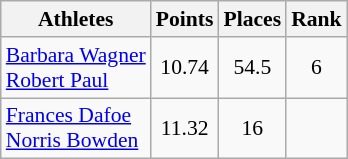<table class="wikitable" border="1" style="font-size:90%">
<tr>
<th>Athletes</th>
<th>Points</th>
<th>Places</th>
<th>Rank</th>
</tr>
<tr align=center>
<td align=left><a href='#'>Barbara Wagner</a><br><a href='#'>Robert Paul</a></td>
<td>10.74</td>
<td>54.5</td>
<td>6</td>
</tr>
<tr align=center>
<td align=left><a href='#'>Frances Dafoe</a><br><a href='#'>Norris Bowden</a></td>
<td>11.32</td>
<td>16</td>
<td></td>
</tr>
</table>
